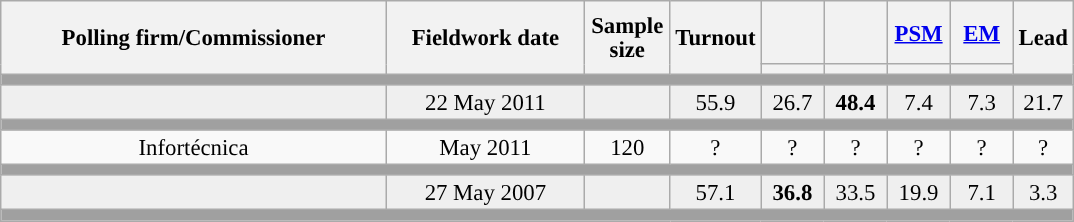<table class="wikitable collapsible collapsed" style="text-align:center; font-size:95%; line-height:16px;">
<tr style="height:42px;">
<th style="width:250px;" rowspan="2">Polling firm/Commissioner</th>
<th style="width:125px;" rowspan="2">Fieldwork date</th>
<th style="width:50px;" rowspan="2">Sample size</th>
<th style="width:45px;" rowspan="2">Turnout</th>
<th style="width:35px;"></th>
<th style="width:35px;"></th>
<th style="width:35px;"><a href='#'>PSM</a></th>
<th style="width:35px;"><a href='#'>EM</a></th>
<th style="width:30px;" rowspan="2">Lead</th>
</tr>
<tr>
<th style="color:inherit;background:"></th>
<th style="color:inherit;background:"></th>
<th style="color:inherit;background:"></th>
<th style="color:inherit;background:"></th>
</tr>
<tr>
<td colspan="9" style="background:#A0A0A0"></td>
</tr>
<tr style="background:#EFEFEF;">
<td><strong></strong></td>
<td>22 May 2011</td>
<td></td>
<td>55.9</td>
<td>26.7<br></td>
<td><strong>48.4</strong><br></td>
<td>7.4<br></td>
<td>7.3<br></td>
<td style="background:">21.7</td>
</tr>
<tr>
<td colspan="9" style="background:#A0A0A0"></td>
</tr>
<tr>
<td>Infortécnica</td>
<td>May 2011</td>
<td>120</td>
<td>?</td>
<td>?<br></td>
<td>?<br></td>
<td>?<br></td>
<td>?<br></td>
<td style="background:">?</td>
</tr>
<tr>
<td colspan="9" style="background:#A0A0A0"></td>
</tr>
<tr style="background:#EFEFEF;">
<td><strong></strong></td>
<td>27 May 2007</td>
<td></td>
<td>57.1</td>
<td><strong>36.8</strong><br></td>
<td>33.5<br></td>
<td>19.9<br></td>
<td>7.1<br></td>
<td style="background:">3.3</td>
</tr>
<tr>
<td colspan="9" style="background:#A0A0A0"></td>
</tr>
</table>
